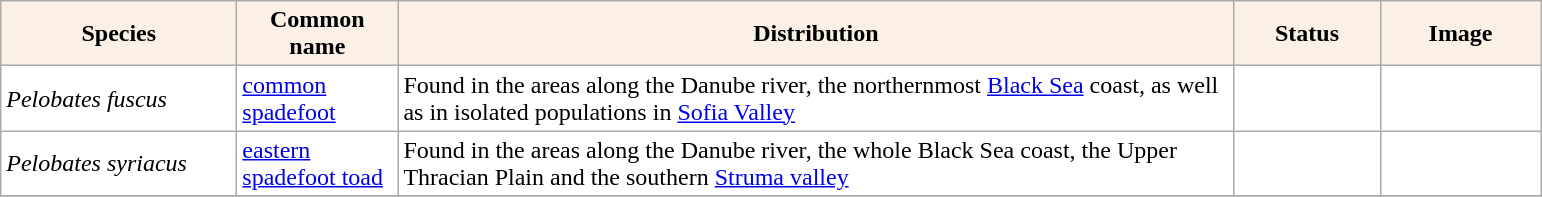<table class="sortable wikitable plainrowheaders" border="0" style="background:#ffffff" align="top" class="sortable wikitable">
<tr ->
<th scope="col" style="background-color:Linen; color:Black" width=150 px>Species</th>
<th scope="col" style="background-color:Linen; color:Black" width=100 px>Common name</th>
<th scope="col" style="background:Linen; color:Black" width=550 px>Distribution</th>
<th scope="col" style="background-color:Linen; color:Black" width=90 px>Status</th>
<th scope="col" style="background:Linen; color:Black" width=100 px>Image</th>
</tr>
<tr>
<td !scope="row" style="background:#ffffff"><em>Pelobates fuscus</em></td>
<td><a href='#'>common spadefoot</a></td>
<td>Found in the areas along the Danube river, the northernmost <a href='#'>Black Sea</a> coast, as well as in isolated populations in <a href='#'>Sofia Valley</a></td>
<td></td>
<td></td>
</tr>
<tr>
<td !scope="row" style="background:#ffffff"><em>Pelobates syriacus</em></td>
<td><a href='#'>eastern spadefoot toad</a></td>
<td>Found in the areas along the Danube river, the whole Black Sea coast, the Upper Thracian Plain and the southern <a href='#'>Struma valley</a></td>
<td></td>
<td></td>
</tr>
<tr>
</tr>
</table>
